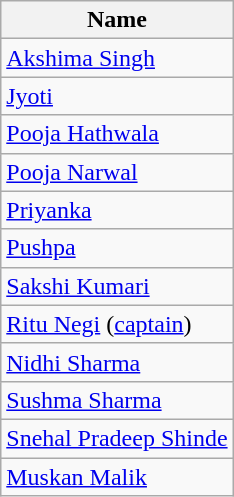<table class="wikitable sortable" style="text-align: left">
<tr>
<th style="text-align:center;">Name</th>
</tr>
<tr>
<td><a href='#'>Akshima Singh</a></td>
</tr>
<tr>
<td><a href='#'>Jyoti</a></td>
</tr>
<tr>
<td><a href='#'>Pooja Hathwala</a></td>
</tr>
<tr>
<td><a href='#'>Pooja Narwal</a></td>
</tr>
<tr>
<td><a href='#'>Priyanka</a></td>
</tr>
<tr>
<td><a href='#'>Pushpa</a></td>
</tr>
<tr>
<td><a href='#'>Sakshi Kumari</a></td>
</tr>
<tr>
<td><a href='#'>Ritu Negi</a> (<a href='#'>captain</a>)</td>
</tr>
<tr>
<td><a href='#'>Nidhi Sharma</a></td>
</tr>
<tr>
<td><a href='#'>Sushma Sharma</a></td>
</tr>
<tr>
<td><a href='#'>Snehal Pradeep Shinde</a></td>
</tr>
<tr>
<td><a href='#'>Muskan Malik</a></td>
</tr>
</table>
